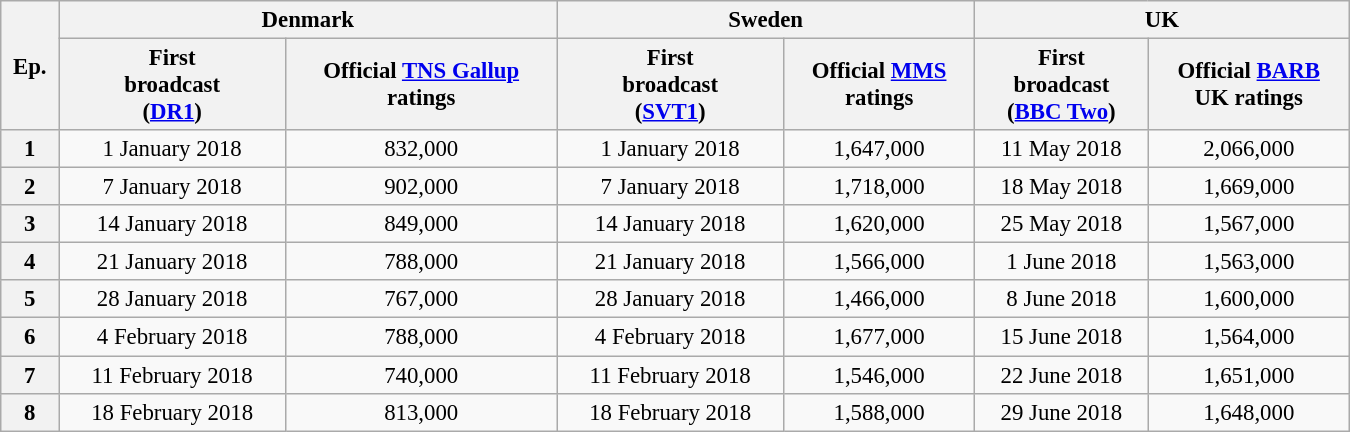<table class="wikitable"  style="text-align:center; font-size:95%; width:900px;">
<tr>
<th rowspan=2>Ep.</th>
<th colspan=2>Denmark</th>
<th colspan=2>Sweden</th>
<th colspan=3>UK</th>
</tr>
<tr>
<th>First<br>broadcast<br>(<a href='#'>DR1</a>)</th>
<th>Official <a href='#'>TNS Gallup</a><br>ratings</th>
<th>First<br>broadcast<br>(<a href='#'>SVT1</a>)</th>
<th>Official <a href='#'>MMS</a><br> ratings</th>
<th>First<br>broadcast<br>(<a href='#'>BBC Two</a>)</th>
<th>Official <a href='#'>BARB</a><br> UK ratings</th>
</tr>
<tr>
<th>1</th>
<td>1 January 2018</td>
<td>832,000</td>
<td>1 January 2018</td>
<td>1,647,000</td>
<td>11 May 2018</td>
<td>2,066,000</td>
</tr>
<tr>
<th>2</th>
<td>7 January 2018</td>
<td>902,000</td>
<td>7 January 2018</td>
<td>1,718,000</td>
<td>18 May 2018</td>
<td>1,669,000</td>
</tr>
<tr>
<th>3</th>
<td>14 January 2018</td>
<td>849,000</td>
<td>14 January 2018</td>
<td>1,620,000</td>
<td>25 May 2018</td>
<td>1,567,000</td>
</tr>
<tr>
<th>4</th>
<td>21 January 2018</td>
<td>788,000</td>
<td>21 January 2018</td>
<td>1,566,000</td>
<td>1 June 2018</td>
<td>1,563,000</td>
</tr>
<tr>
<th>5</th>
<td>28 January 2018</td>
<td>767,000</td>
<td>28 January 2018</td>
<td>1,466,000</td>
<td>8 June 2018</td>
<td>1,600,000</td>
</tr>
<tr>
<th>6</th>
<td>4 February 2018</td>
<td>788,000</td>
<td>4 February 2018</td>
<td>1,677,000</td>
<td>15 June 2018</td>
<td>1,564,000</td>
</tr>
<tr>
<th>7</th>
<td>11 February 2018</td>
<td>740,000</td>
<td>11 February 2018</td>
<td>1,546,000</td>
<td>22 June 2018</td>
<td>1,651,000</td>
</tr>
<tr>
<th>8</th>
<td>18 February 2018</td>
<td>813,000</td>
<td>18 February 2018</td>
<td>1,588,000</td>
<td>29 June 2018</td>
<td>1,648,000</td>
</tr>
</table>
